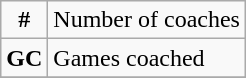<table class="wikitable">
<tr>
<td align="center"><strong>#</strong></td>
<td>Number of coaches</td>
</tr>
<tr>
<td><strong>GC</strong></td>
<td>Games coached</td>
</tr>
<tr>
</tr>
</table>
